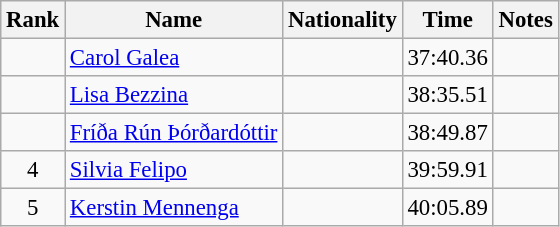<table class="wikitable sortable" style="text-align:center; font-size:95%">
<tr>
<th>Rank</th>
<th>Name</th>
<th>Nationality</th>
<th>Time</th>
<th>Notes</th>
</tr>
<tr>
<td></td>
<td align=left><a href='#'>Carol Galea</a></td>
<td align=left></td>
<td>37:40.36</td>
<td></td>
</tr>
<tr>
<td></td>
<td align=left><a href='#'>Lisa Bezzina</a></td>
<td align=left></td>
<td>38:35.51</td>
<td></td>
</tr>
<tr>
<td></td>
<td align=left><a href='#'>Fríða Rún Þórðardóttir</a></td>
<td align=left></td>
<td>38:49.87</td>
<td></td>
</tr>
<tr>
<td>4</td>
<td align=left><a href='#'>Silvia Felipo</a></td>
<td align=left></td>
<td>39:59.91</td>
<td></td>
</tr>
<tr>
<td>5</td>
<td align=left><a href='#'>Kerstin Mennenga</a></td>
<td align=left></td>
<td>40:05.89</td>
<td></td>
</tr>
</table>
